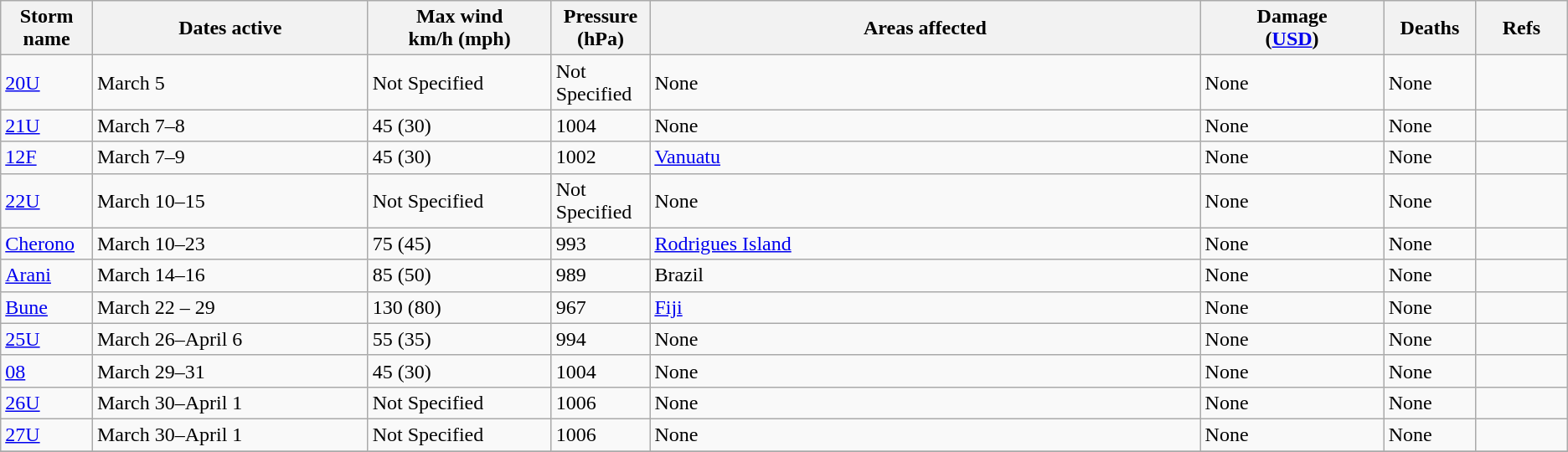<table class="wikitable sortable">
<tr>
<th width="5%">Storm name</th>
<th width="15%">Dates active</th>
<th width="10%">Max wind<br>km/h (mph)</th>
<th width="5%">Pressure<br>(hPa)</th>
<th width="30%">Areas affected</th>
<th width="10%">Damage<br>(<a href='#'>USD</a>)</th>
<th width="5%">Deaths</th>
<th width="5%">Refs</th>
</tr>
<tr>
<td><a href='#'>20U</a></td>
<td>March 5</td>
<td>Not Specified</td>
<td>Not Specified</td>
<td>None</td>
<td>None</td>
<td>None</td>
<td></td>
</tr>
<tr>
<td><a href='#'>21U</a></td>
<td>March 7–8</td>
<td>45 (30)</td>
<td>1004</td>
<td>None</td>
<td>None</td>
<td>None</td>
<td></td>
</tr>
<tr>
<td><a href='#'>12F</a></td>
<td>March 7–9</td>
<td>45 (30)</td>
<td>1002</td>
<td><a href='#'>Vanuatu</a></td>
<td>None</td>
<td>None</td>
<td></td>
</tr>
<tr>
<td><a href='#'>22U</a></td>
<td>March 10–15</td>
<td>Not Specified</td>
<td>Not Specified</td>
<td>None</td>
<td>None</td>
<td>None</td>
<td></td>
</tr>
<tr>
<td><a href='#'>Cherono</a></td>
<td>March 10–23</td>
<td>75 (45)</td>
<td>993</td>
<td><a href='#'>Rodrigues Island</a></td>
<td>None</td>
<td>None</td>
<td></td>
</tr>
<tr>
<td><a href='#'>Arani</a></td>
<td>March 14–16</td>
<td>85 (50)</td>
<td>989</td>
<td>Brazil</td>
<td>None</td>
<td>None</td>
<td></td>
</tr>
<tr>
<td><a href='#'>Bune</a></td>
<td>March 22 – 29</td>
<td>130 (80)</td>
<td>967</td>
<td><a href='#'>Fiji</a></td>
<td>None</td>
<td>None</td>
<td></td>
</tr>
<tr>
<td><a href='#'>25U</a></td>
<td>March 26–April 6</td>
<td>55 (35)</td>
<td>994</td>
<td>None</td>
<td>None</td>
<td>None</td>
<td></td>
</tr>
<tr>
<td><a href='#'>08</a></td>
<td>March	29–31</td>
<td>45 (30)</td>
<td>1004</td>
<td>None</td>
<td>None</td>
<td>None</td>
<td></td>
</tr>
<tr>
<td><a href='#'>26U</a></td>
<td>March 30–April 1</td>
<td>Not Specified</td>
<td>1006</td>
<td>None</td>
<td>None</td>
<td>None</td>
<td></td>
</tr>
<tr>
<td><a href='#'>27U</a></td>
<td>March 30–April 1</td>
<td>Not Specified</td>
<td>1006</td>
<td>None</td>
<td>None</td>
<td>None</td>
<td></td>
</tr>
<tr>
</tr>
</table>
